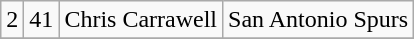<table class="wikitable">
<tr align="center" bgcolor="">
<td>2</td>
<td>41</td>
<td>Chris Carrawell</td>
<td>San Antonio Spurs</td>
</tr>
<tr align="center" bgcolor="">
</tr>
</table>
